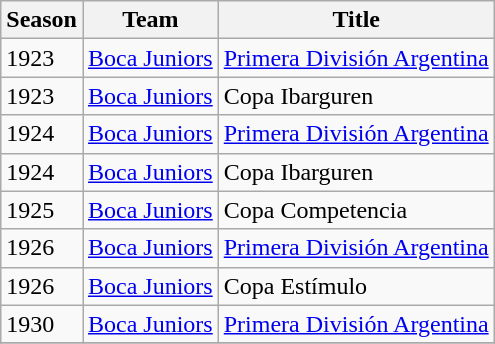<table class="wikitable">
<tr>
<th>Season</th>
<th>Team</th>
<th>Title</th>
</tr>
<tr>
<td>1923</td>
<td><a href='#'>Boca Juniors</a></td>
<td><a href='#'>Primera División Argentina</a></td>
</tr>
<tr>
<td>1923</td>
<td><a href='#'>Boca Juniors</a></td>
<td>Copa Ibarguren</td>
</tr>
<tr>
<td>1924</td>
<td><a href='#'>Boca Juniors</a></td>
<td><a href='#'>Primera División Argentina</a></td>
</tr>
<tr>
<td>1924</td>
<td><a href='#'>Boca Juniors</a></td>
<td>Copa Ibarguren</td>
</tr>
<tr>
<td>1925</td>
<td><a href='#'>Boca Juniors</a></td>
<td>Copa Competencia</td>
</tr>
<tr>
<td>1926</td>
<td><a href='#'>Boca Juniors</a></td>
<td><a href='#'>Primera División Argentina</a></td>
</tr>
<tr>
<td>1926</td>
<td><a href='#'>Boca Juniors</a></td>
<td>Copa Estímulo</td>
</tr>
<tr>
<td>1930</td>
<td><a href='#'>Boca Juniors</a></td>
<td><a href='#'>Primera División Argentina</a></td>
</tr>
<tr>
</tr>
</table>
